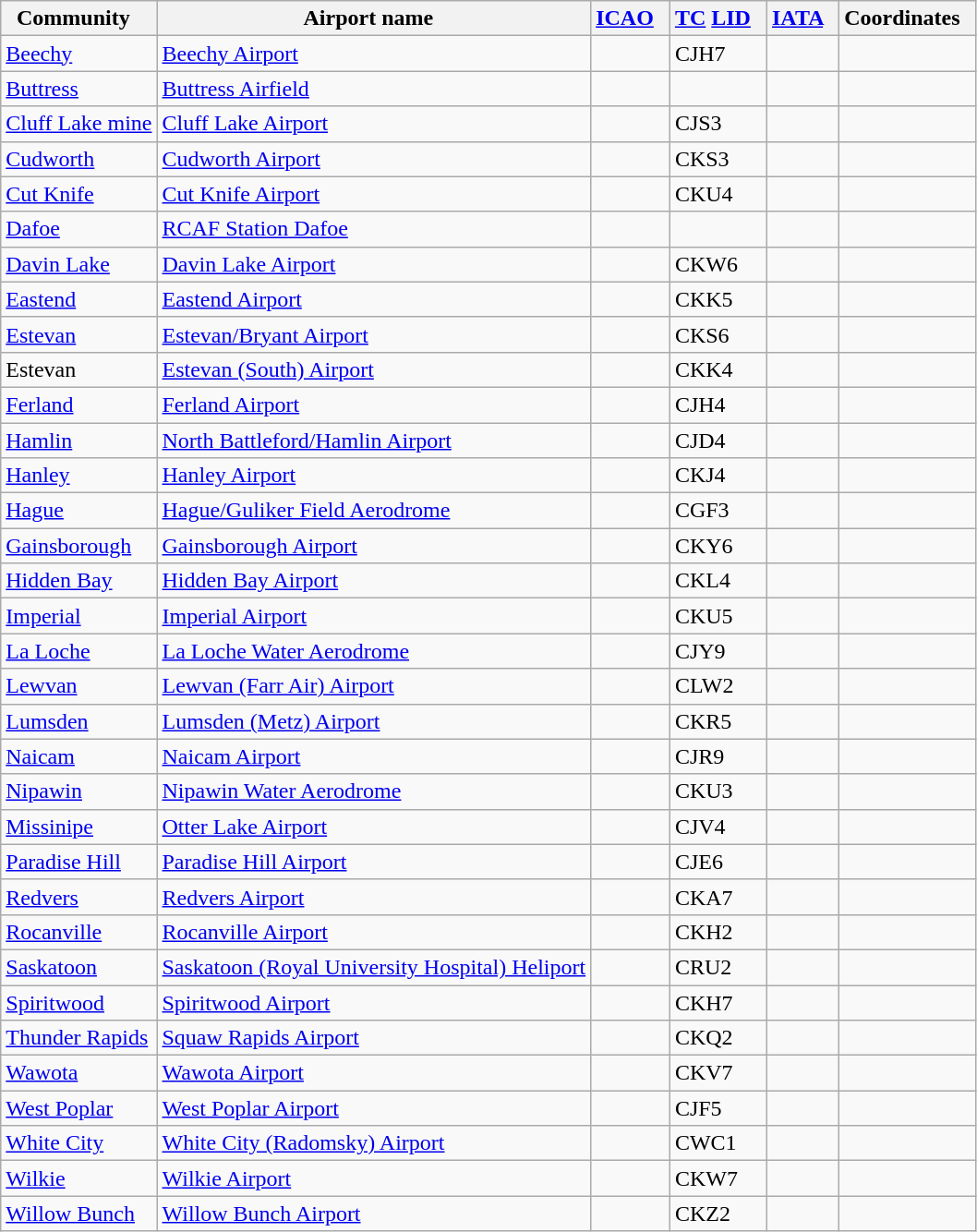<table class="wikitable sortable" style="width:auto;">
<tr>
<th width="*">Community  </th>
<th width="*">Airport name  </th>
<th width="*"><a href='#'>ICAO</a>  </th>
<th width="*"><a href='#'>TC</a> <a href='#'>LID</a>  </th>
<th width="*"><a href='#'>IATA</a>  </th>
<th width="*" class=unsortable>Coordinates  </th>
</tr>
<tr>
<td><a href='#'>Beechy</a></td>
<td><a href='#'>Beechy Airport</a></td>
<td></td>
<td>CJH7</td>
<td></td>
<td></td>
</tr>
<tr>
<td><a href='#'>Buttress</a></td>
<td><a href='#'>Buttress Airfield</a></td>
<td></td>
<td></td>
<td></td>
<td></td>
</tr>
<tr>
<td><a href='#'>Cluff Lake mine</a></td>
<td><a href='#'>Cluff Lake Airport</a></td>
<td></td>
<td>CJS3</td>
<td></td>
<td></td>
</tr>
<tr>
<td><a href='#'>Cudworth</a></td>
<td><a href='#'>Cudworth Airport</a></td>
<td></td>
<td>CKS3</td>
<td></td>
<td></td>
</tr>
<tr>
<td><a href='#'>Cut Knife</a></td>
<td><a href='#'>Cut Knife Airport</a></td>
<td></td>
<td>CKU4</td>
<td></td>
<td></td>
</tr>
<tr>
<td><a href='#'>Dafoe</a></td>
<td><a href='#'>RCAF Station Dafoe</a></td>
<td></td>
<td></td>
<td></td>
<td></td>
</tr>
<tr>
<td><a href='#'>Davin Lake</a></td>
<td><a href='#'>Davin Lake Airport</a></td>
<td></td>
<td>CKW6</td>
<td></td>
<td></td>
</tr>
<tr>
<td><a href='#'>Eastend</a></td>
<td><a href='#'>Eastend Airport</a></td>
<td></td>
<td>CKK5</td>
<td></td>
<td></td>
</tr>
<tr>
<td><a href='#'>Estevan</a></td>
<td><a href='#'>Estevan/Bryant Airport</a></td>
<td></td>
<td>CKS6</td>
<td></td>
<td></td>
</tr>
<tr>
<td>Estevan</td>
<td><a href='#'>Estevan (South) Airport</a></td>
<td></td>
<td>CKK4</td>
<td></td>
<td></td>
</tr>
<tr>
<td><a href='#'>Ferland</a></td>
<td><a href='#'>Ferland Airport</a></td>
<td></td>
<td>CJH4</td>
<td></td>
<td></td>
</tr>
<tr>
<td><a href='#'>Hamlin</a></td>
<td><a href='#'>North Battleford/Hamlin Airport</a></td>
<td></td>
<td>CJD4</td>
<td></td>
<td></td>
</tr>
<tr>
<td><a href='#'>Hanley</a></td>
<td><a href='#'>Hanley Airport</a></td>
<td></td>
<td>CKJ4</td>
<td></td>
<td></td>
</tr>
<tr>
<td><a href='#'>Hague</a></td>
<td><a href='#'>Hague/Guliker Field Aerodrome</a></td>
<td></td>
<td>CGF3</td>
<td></td>
<td></td>
</tr>
<tr>
<td><a href='#'>Gainsborough</a></td>
<td><a href='#'>Gainsborough Airport</a></td>
<td></td>
<td>CKY6</td>
<td></td>
<td></td>
</tr>
<tr>
<td><a href='#'>Hidden Bay</a></td>
<td><a href='#'>Hidden Bay Airport</a></td>
<td></td>
<td>CKL4</td>
<td></td>
<td></td>
</tr>
<tr>
<td><a href='#'>Imperial</a></td>
<td><a href='#'>Imperial Airport</a></td>
<td></td>
<td>CKU5</td>
<td></td>
<td></td>
</tr>
<tr>
<td><a href='#'>La Loche</a></td>
<td><a href='#'>La Loche Water Aerodrome</a></td>
<td></td>
<td>CJY9</td>
<td></td>
<td></td>
</tr>
<tr>
<td><a href='#'>Lewvan</a></td>
<td><a href='#'>Lewvan (Farr Air) Airport</a></td>
<td></td>
<td>CLW2</td>
<td></td>
<td></td>
</tr>
<tr>
<td><a href='#'>Lumsden</a></td>
<td><a href='#'>Lumsden (Metz) Airport</a></td>
<td></td>
<td>CKR5</td>
<td></td>
<td></td>
</tr>
<tr>
<td><a href='#'>Naicam</a></td>
<td><a href='#'>Naicam Airport</a></td>
<td></td>
<td>CJR9</td>
<td></td>
<td></td>
</tr>
<tr>
<td><a href='#'>Nipawin</a></td>
<td><a href='#'>Nipawin Water Aerodrome</a></td>
<td></td>
<td>CKU3</td>
<td></td>
<td></td>
</tr>
<tr>
<td><a href='#'>Missinipe</a></td>
<td><a href='#'>Otter Lake Airport</a></td>
<td></td>
<td>CJV4</td>
<td></td>
<td></td>
</tr>
<tr>
<td><a href='#'>Paradise Hill</a></td>
<td><a href='#'>Paradise Hill Airport</a></td>
<td></td>
<td>CJE6</td>
<td></td>
<td></td>
</tr>
<tr>
<td><a href='#'>Redvers</a></td>
<td><a href='#'>Redvers Airport</a></td>
<td></td>
<td>CKA7</td>
<td></td>
<td></td>
</tr>
<tr>
<td><a href='#'>Rocanville</a></td>
<td><a href='#'>Rocanville Airport</a></td>
<td></td>
<td>CKH2</td>
<td></td>
<td></td>
</tr>
<tr>
<td><a href='#'>Saskatoon</a></td>
<td><a href='#'>Saskatoon (Royal University Hospital) Heliport</a></td>
<td></td>
<td>CRU2</td>
<td></td>
<td></td>
</tr>
<tr>
<td><a href='#'>Spiritwood</a></td>
<td><a href='#'>Spiritwood Airport</a></td>
<td></td>
<td>CKH7</td>
<td></td>
<td></td>
</tr>
<tr>
<td><a href='#'>Thunder Rapids</a></td>
<td><a href='#'>Squaw Rapids Airport</a></td>
<td></td>
<td>CKQ2</td>
<td></td>
<td></td>
</tr>
<tr>
<td><a href='#'>Wawota</a></td>
<td><a href='#'>Wawota Airport</a></td>
<td></td>
<td>CKV7</td>
<td></td>
<td></td>
</tr>
<tr>
<td><a href='#'>West Poplar</a></td>
<td><a href='#'>West Poplar Airport</a></td>
<td></td>
<td>CJF5</td>
<td></td>
<td></td>
</tr>
<tr>
<td><a href='#'>White City</a></td>
<td><a href='#'>White City (Radomsky) Airport</a></td>
<td></td>
<td>CWC1</td>
<td></td>
<td></td>
</tr>
<tr>
<td><a href='#'>Wilkie</a></td>
<td><a href='#'>Wilkie Airport</a></td>
<td></td>
<td>CKW7</td>
<td></td>
<td></td>
</tr>
<tr>
<td><a href='#'>Willow Bunch</a></td>
<td><a href='#'>Willow Bunch Airport</a></td>
<td></td>
<td>CKZ2</td>
<td></td>
<td></td>
</tr>
</table>
